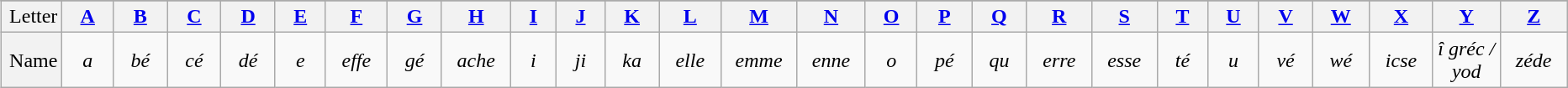<table class="wikitable" style="text-align:center; min-width:60%; margin-left:5px">
<tr>
</tr>
<tr>
<th style="font-weight:normal; text-align:right"  width=50>Letter</th>
<th width=100><a href='#'>A</a></th>
<th width=100><a href='#'>B</a></th>
<th width=100><a href='#'>C</a></th>
<th width=100><a href='#'>D</a></th>
<th width=100><a href='#'>E</a></th>
<th width=100><a href='#'>F</a></th>
<th width=100><a href='#'>G</a></th>
<th width=100><a href='#'>H</a></th>
<th width=100><a href='#'>I</a></th>
<th width=100><a href='#'>J</a></th>
<th width=100><a href='#'>K</a></th>
<th width=100><a href='#'>L</a></th>
<th width=100><a href='#'>M</a></th>
<th width=100><a href='#'>N</a></th>
<th width=100><a href='#'>O</a></th>
<th width=100><a href='#'>P</a></th>
<th width=100><a href='#'>Q</a></th>
<th width=100><a href='#'>R</a></th>
<th width=100><a href='#'>S</a></th>
<th width=100><a href='#'>T</a></th>
<th width=100><a href='#'>U</a></th>
<th width=100><a href='#'>V</a></th>
<th width=100><a href='#'>W</a></th>
<th width=100><a href='#'>X</a></th>
<th width=100><a href='#'>Y</a></th>
<th width=100><a href='#'>Z</a></th>
</tr>
<tr>
<th style="font-weight:normal; text-align:right">Name</th>
<td><em>a</em></td>
<td><em>bé</em></td>
<td><em>cé</em></td>
<td><em>dé</em></td>
<td><em>e</em></td>
<td><em>effe</em></td>
<td><em>gé</em></td>
<td><em>ache</em></td>
<td><em>i</em></td>
<td><em>ji</em></td>
<td><em>ka</em></td>
<td><em>elle</em></td>
<td><em>emme</em></td>
<td><em>enne</em></td>
<td><em>o</em></td>
<td><em>pé</em></td>
<td><em>qu</em></td>
<td><em>erre</em></td>
<td><em>esse</em></td>
<td><em>té</em></td>
<td><em>u</em></td>
<td><em>vé</em></td>
<td><em>wé</em></td>
<td><em>icse</em></td>
<td><em>î gréc / yod</em></td>
<td><em>zéde</em></td>
</tr>
</table>
